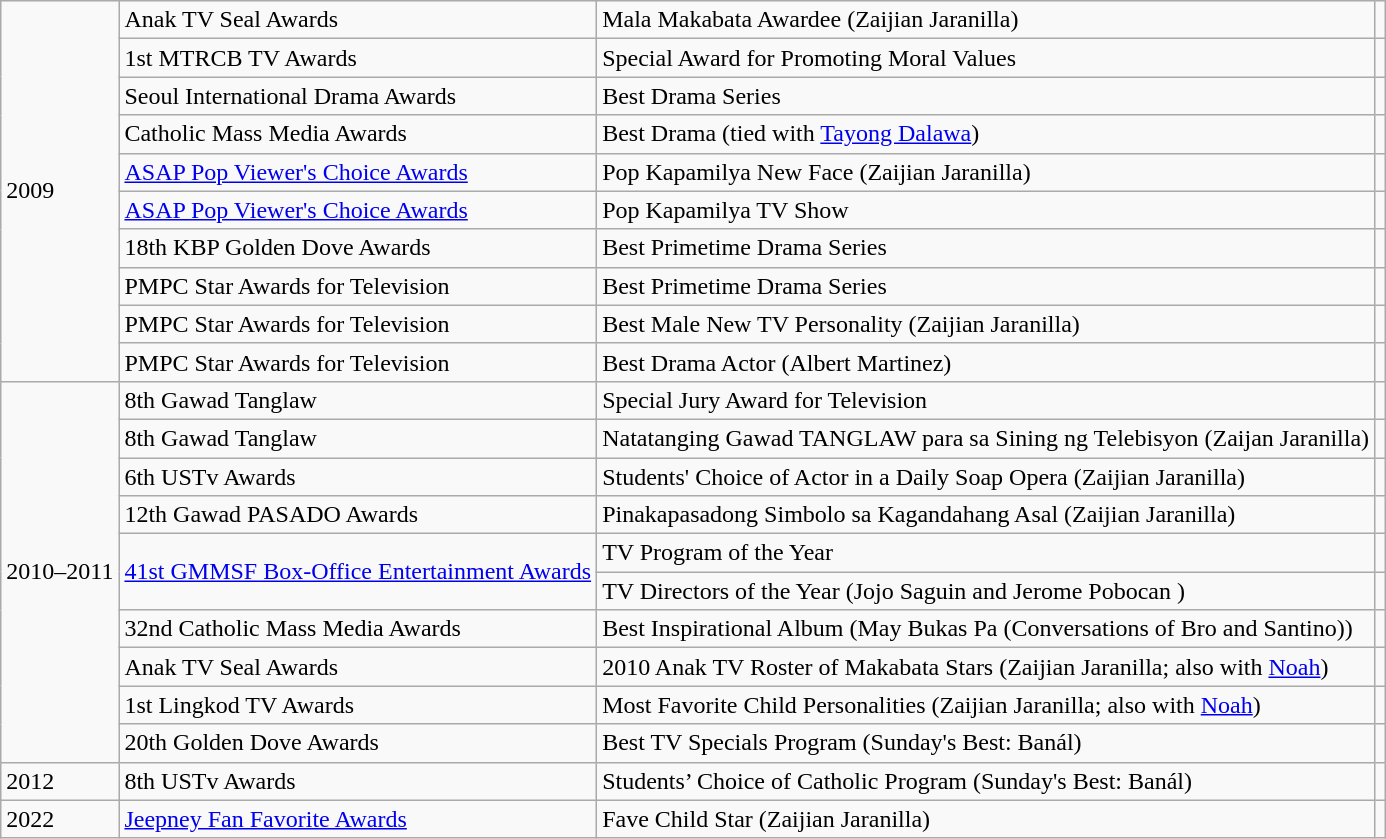<table class="wikitable">
<tr>
<td rowspan=10>2009</td>
<td>Anak TV Seal Awards</td>
<td>Mala Makabata Awardee (Zaijian Jaranilla)</td>
<td></td>
</tr>
<tr>
<td>1st MTRCB TV Awards</td>
<td>Special Award for Promoting Moral Values</td>
<td></td>
</tr>
<tr>
<td>Seoul International Drama Awards</td>
<td>Best Drama Series</td>
<td></td>
</tr>
<tr>
<td>Catholic Mass Media Awards</td>
<td>Best Drama (tied with <a href='#'>Tayong Dalawa</a>)</td>
<td></td>
</tr>
<tr>
<td><a href='#'>ASAP Pop Viewer's Choice Awards</a></td>
<td>Pop Kapamilya New Face (Zaijian Jaranilla)</td>
<td></td>
</tr>
<tr>
<td><a href='#'>ASAP Pop Viewer's Choice Awards</a></td>
<td>Pop Kapamilya TV Show</td>
<td></td>
</tr>
<tr>
<td>18th KBP Golden Dove Awards</td>
<td>Best Primetime Drama Series</td>
<td></td>
</tr>
<tr>
<td>PMPC Star Awards for Television</td>
<td>Best Primetime Drama Series</td>
<td></td>
</tr>
<tr>
<td>PMPC Star Awards for Television</td>
<td>Best Male New TV Personality (Zaijian Jaranilla)</td>
<td></td>
</tr>
<tr>
<td>PMPC Star Awards for Television</td>
<td>Best Drama Actor (Albert Martinez)</td>
<td></td>
</tr>
<tr>
<td rowspan=10>2010–2011</td>
<td>8th Gawad Tanglaw</td>
<td>Special Jury Award for Television</td>
<td></td>
</tr>
<tr>
<td>8th Gawad Tanglaw</td>
<td>Natatanging Gawad TANGLAW para sa Sining ng Telebisyon (Zaijan Jaranilla)</td>
<td></td>
</tr>
<tr>
<td>6th USTv Awards</td>
<td>Students' Choice of Actor in a Daily Soap Opera (Zaijian Jaranilla)</td>
<td></td>
</tr>
<tr>
<td>12th Gawad PASADO Awards</td>
<td>Pinakapasadong Simbolo sa Kagandahang Asal (Zaijian Jaranilla)</td>
<td></td>
</tr>
<tr>
<td rowspan=2><a href='#'>41st GMMSF Box-Office Entertainment Awards</a></td>
<td>TV Program of the Year</td>
<td></td>
</tr>
<tr>
<td>TV Directors of the Year (Jojo Saguin and Jerome Pobocan )</td>
<td></td>
</tr>
<tr>
<td>32nd Catholic Mass Media Awards</td>
<td>Best Inspirational Album (May Bukas Pa (Conversations of Bro and Santino))</td>
<td></td>
</tr>
<tr>
<td>Anak TV Seal Awards</td>
<td>2010 Anak TV Roster of Makabata Stars (Zaijian Jaranilla; also with <a href='#'>Noah</a>)</td>
<td></td>
</tr>
<tr>
<td>1st Lingkod TV Awards</td>
<td>Most Favorite Child Personalities (Zaijian Jaranilla; also with <a href='#'>Noah</a>)</td>
<td></td>
</tr>
<tr>
<td>20th Golden Dove Awards</td>
<td>Best TV Specials Program (Sunday's Best: Banál)</td>
<td></td>
</tr>
<tr>
<td>2012</td>
<td>8th USTv Awards</td>
<td>Students’ Choice of Catholic Program (Sunday's Best: Banál)</td>
<td></td>
</tr>
<tr>
<td>2022</td>
<td><a href='#'>Jeepney Fan Favorite Awards</a></td>
<td>Fave Child Star (Zaijian Jaranilla)</td>
<td></td>
</tr>
</table>
